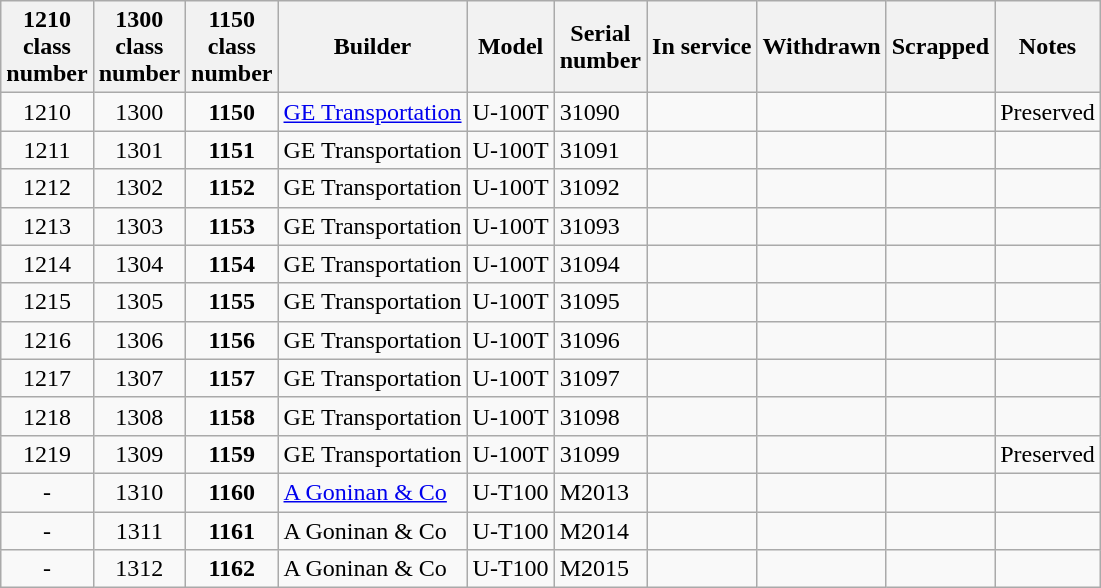<table class="wikitable sortable">
<tr>
<th>1210<br>class<br>number</th>
<th>1300<br>class<br>number</th>
<th>1150<br>class<br>number</th>
<th>Builder</th>
<th>Model</th>
<th>Serial<br>number</th>
<th>In service</th>
<th>Withdrawn</th>
<th>Scrapped</th>
<th>Notes</th>
</tr>
<tr>
<td align="center">1210</td>
<td align="center">1300</td>
<td align="center"><strong>1150</strong></td>
<td style=white-space:nowrap><a href='#'>GE Transportation</a></td>
<td>U-100T</td>
<td>31090</td>
<td align="right"></td>
<td align="right"></td>
<td></td>
<td>Preserved</td>
</tr>
<tr>
<td align="center">1211</td>
<td align="center">1301</td>
<td align="center"><strong>1151</strong></td>
<td style=white-space:nowrap>GE Transportation</td>
<td>U-100T</td>
<td>31091</td>
<td align="right"></td>
<td align="right"></td>
<td align="right"></td>
<td></td>
</tr>
<tr>
<td align="center">1212</td>
<td align="center">1302</td>
<td align="center"><strong>1152</strong></td>
<td>GE Transportation</td>
<td>U-100T</td>
<td>31092</td>
<td align="right"></td>
<td align="right"></td>
<td align="right"></td>
<td></td>
</tr>
<tr>
<td align="center">1213</td>
<td align="center">1303</td>
<td align="center"><strong>1153</strong></td>
<td>GE Transportation</td>
<td>U-100T</td>
<td>31093</td>
<td align="right"></td>
<td align="right"></td>
<td align="right"></td>
<td></td>
</tr>
<tr>
<td align="center">1214</td>
<td align="center">1304</td>
<td align="center"><strong>1154</strong></td>
<td>GE Transportation</td>
<td>U-100T</td>
<td>31094</td>
<td align="right"></td>
<td align="right"></td>
<td align="right"></td>
<td></td>
</tr>
<tr>
<td align="center">1215</td>
<td align="center">1305</td>
<td align="center"><strong>1155</strong></td>
<td>GE Transportation</td>
<td>U-100T</td>
<td>31095</td>
<td align="right"></td>
<td align="right"></td>
<td align="right"></td>
<td></td>
</tr>
<tr>
<td align="center">1216</td>
<td align="center">1306</td>
<td align="center"><strong>1156</strong></td>
<td>GE Transportation</td>
<td>U-100T</td>
<td>31096</td>
<td align="right"></td>
<td align="right"></td>
<td align="right"></td>
<td></td>
</tr>
<tr>
<td align="center">1217</td>
<td align="center">1307</td>
<td align="center"><strong>1157</strong></td>
<td>GE Transportation</td>
<td>U-100T</td>
<td>31097</td>
<td align="right"></td>
<td align="right"></td>
<td align="right"></td>
<td></td>
</tr>
<tr>
<td align="center">1218</td>
<td align="center">1308</td>
<td align="center"><strong>1158</strong></td>
<td>GE Transportation</td>
<td>U-100T</td>
<td>31098</td>
<td align="right"></td>
<td align="right"></td>
<td align="right"></td>
<td></td>
</tr>
<tr>
<td align="center">1219</td>
<td align="center">1309</td>
<td align="center"><strong>1159</strong></td>
<td>GE Transportation</td>
<td>U-100T</td>
<td>31099</td>
<td align="right"></td>
<td align="right"></td>
<td></td>
<td>Preserved</td>
</tr>
<tr>
<td align="center">-</td>
<td align="center">1310</td>
<td align="center"><strong>1160</strong></td>
<td><a href='#'>A Goninan & Co</a></td>
<td>U-T100</td>
<td>M2013</td>
<td align="right"></td>
<td align="right"></td>
<td align="right"></td>
<td></td>
</tr>
<tr>
<td align="center">-</td>
<td align="center">1311</td>
<td align="center"><strong>1161</strong></td>
<td>A Goninan & Co</td>
<td>U-T100</td>
<td>M2014</td>
<td align="right"></td>
<td align="right"></td>
<td align="right"></td>
<td></td>
</tr>
<tr>
<td align="center">-</td>
<td align="center">1312</td>
<td align="center"><strong>1162</strong></td>
<td>A Goninan & Co</td>
<td>U-T100</td>
<td>M2015</td>
<td align="right"></td>
<td align="right"></td>
<td align="right"></td>
<td></td>
</tr>
</table>
